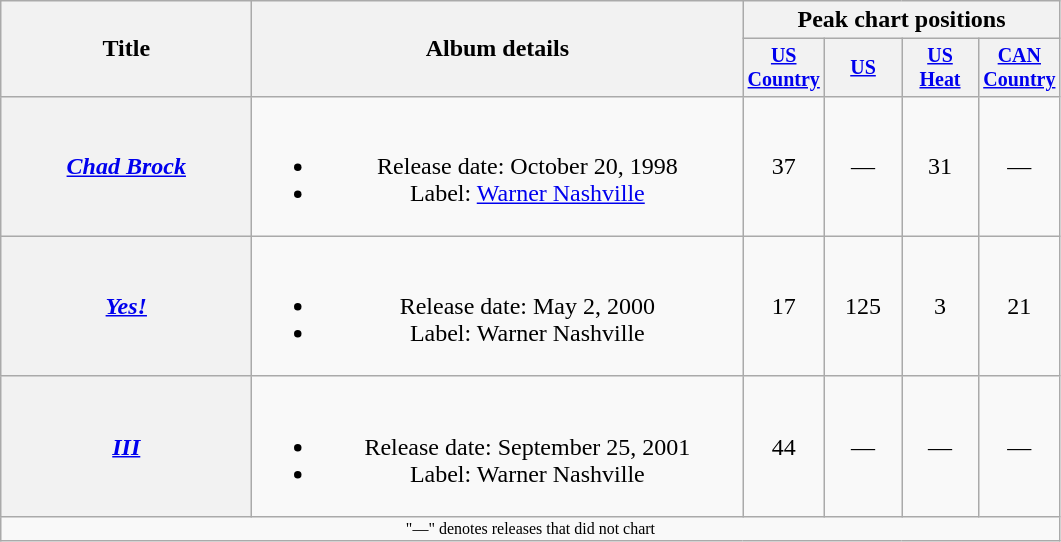<table class="wikitable plainrowheaders" style="text-align:center;">
<tr>
<th rowspan="2" style="width:10em;">Title</th>
<th rowspan="2" style="width:20em;">Album details</th>
<th colspan="4">Peak chart positions</th>
</tr>
<tr style="font-size:smaller;">
<th width="45"><a href='#'>US Country</a><br></th>
<th width="45"><a href='#'>US</a><br></th>
<th width="45"><a href='#'>US Heat</a><br></th>
<th width="45"><a href='#'>CAN Country</a><br></th>
</tr>
<tr>
<th scope="row"><em><a href='#'>Chad Brock</a></em></th>
<td><br><ul><li>Release date: October 20, 1998</li><li>Label: <a href='#'>Warner Nashville</a></li></ul></td>
<td>37</td>
<td>—</td>
<td>31</td>
<td>—</td>
</tr>
<tr>
<th scope="row"><em><a href='#'>Yes!</a></em></th>
<td><br><ul><li>Release date: May 2, 2000</li><li>Label: Warner Nashville</li></ul></td>
<td>17</td>
<td>125</td>
<td>3</td>
<td>21</td>
</tr>
<tr>
<th scope="row"><em><a href='#'>III</a></em></th>
<td><br><ul><li>Release date: September 25, 2001</li><li>Label: Warner Nashville</li></ul></td>
<td>44</td>
<td>—</td>
<td>—</td>
<td>—</td>
</tr>
<tr>
<td colspan="6" style="font-size:8pt">"—" denotes releases that did not chart</td>
</tr>
</table>
